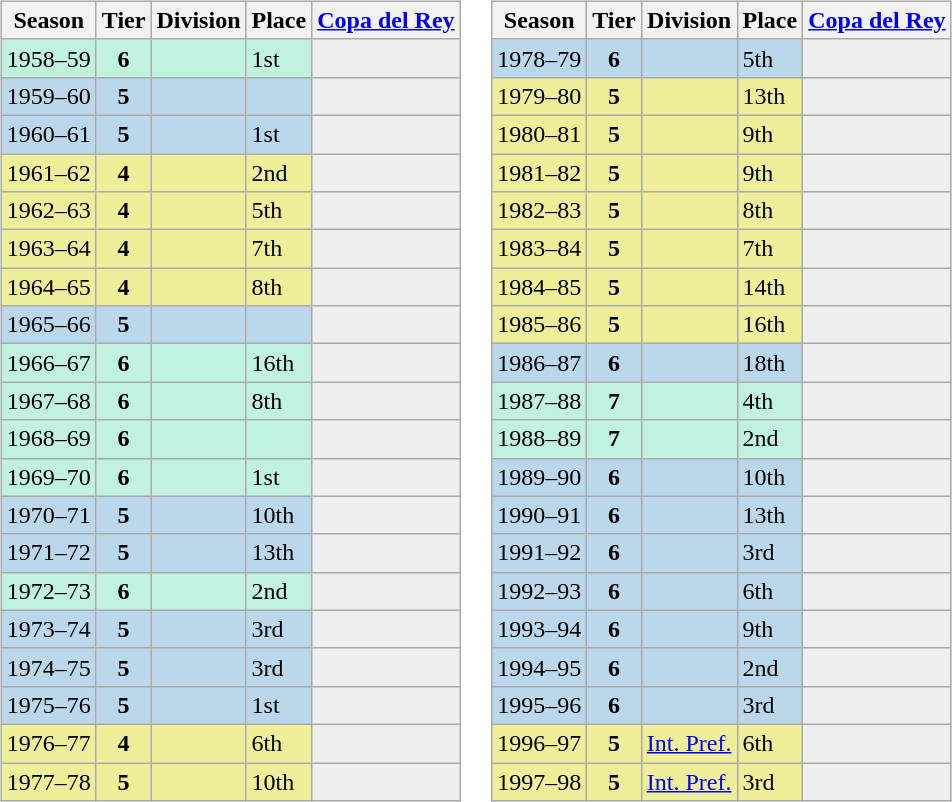<table>
<tr>
<td valign="top" width=0%><br><table class="wikitable">
<tr style="background:#f0f6fa;">
<th>Season</th>
<th>Tier</th>
<th>Division</th>
<th>Place</th>
<th><a href='#'>Copa del Rey</a></th>
</tr>
<tr>
<td style="background:#C0F2DF;">1958–59</td>
<th style="background:#C0F2DF;">6</th>
<td style="background:#C0F2DF;"></td>
<td style="background:#C0F2DF;">1st</td>
<th style="background:#efefef;"></th>
</tr>
<tr>
<td style="background:#BBD7EC;">1959–60</td>
<th style="background:#BBD7EC;">5</th>
<td style="background:#BBD7EC;"></td>
<td style="background:#BBD7EC;"></td>
<th style="background:#EFEFEF;"></th>
</tr>
<tr>
<td style="background:#BBD7EC;">1960–61</td>
<th style="background:#BBD7EC;">5</th>
<td style="background:#BBD7EC;"></td>
<td style="background:#BBD7EC;">1st</td>
<th style="background:#EFEFEF;"></th>
</tr>
<tr>
<td style="background:#EFEF99;">1961–62</td>
<th style="background:#EFEF99;">4</th>
<td style="background:#EFEF99;"></td>
<td style="background:#EFEF99;">2nd</td>
<th style="background:#EFEFEF;"></th>
</tr>
<tr>
<td style="background:#EFEF99;">1962–63</td>
<th style="background:#EFEF99;">4</th>
<td style="background:#EFEF99;"></td>
<td style="background:#EFEF99;">5th</td>
<th style="background:#EFEFEF;"></th>
</tr>
<tr>
<td style="background:#EFEF99;">1963–64</td>
<th style="background:#EFEF99;">4</th>
<td style="background:#EFEF99;"></td>
<td style="background:#EFEF99;">7th</td>
<th style="background:#EFEFEF;"></th>
</tr>
<tr>
<td style="background:#EFEF99;">1964–65</td>
<th style="background:#EFEF99;">4</th>
<td style="background:#EFEF99;"></td>
<td style="background:#EFEF99;">8th</td>
<th style="background:#EFEFEF;"></th>
</tr>
<tr>
<td style="background:#BBD7EC;">1965–66</td>
<th style="background:#BBD7EC;">5</th>
<td style="background:#BBD7EC;"></td>
<td style="background:#BBD7EC;"></td>
<th style="background:#EFEFEF;"></th>
</tr>
<tr>
<td style="background:#C0F2DF;">1966–67</td>
<th style="background:#C0F2DF;">6</th>
<td style="background:#C0F2DF;"></td>
<td style="background:#C0F2DF;">16th</td>
<th style="background:#efefef;"></th>
</tr>
<tr>
<td style="background:#C0F2DF;">1967–68</td>
<th style="background:#C0F2DF;">6</th>
<td style="background:#C0F2DF;"></td>
<td style="background:#C0F2DF;">8th</td>
<th style="background:#efefef;"></th>
</tr>
<tr>
<td style="background:#C0F2DF;">1968–69</td>
<th style="background:#C0F2DF;">6</th>
<td style="background:#C0F2DF;"></td>
<td style="background:#C0F2DF;"></td>
<th style="background:#efefef;"></th>
</tr>
<tr>
<td style="background:#C0F2DF;">1969–70</td>
<th style="background:#C0F2DF;">6</th>
<td style="background:#C0F2DF;"></td>
<td style="background:#C0F2DF;">1st</td>
<th style="background:#efefef;"></th>
</tr>
<tr>
<td style="background:#BBD7EC;">1970–71</td>
<th style="background:#BBD7EC;">5</th>
<td style="background:#BBD7EC;"></td>
<td style="background:#BBD7EC;">10th</td>
<th style="background:#EFEFEF;"></th>
</tr>
<tr>
<td style="background:#BBD7EC;">1971–72</td>
<th style="background:#BBD7EC;">5</th>
<td style="background:#BBD7EC;"></td>
<td style="background:#BBD7EC;">13th</td>
<th style="background:#EFEFEF;"></th>
</tr>
<tr>
<td style="background:#C0F2DF;">1972–73</td>
<th style="background:#C0F2DF;">6</th>
<td style="background:#C0F2DF;"></td>
<td style="background:#C0F2DF;">2nd</td>
<th style="background:#efefef;"></th>
</tr>
<tr>
<td style="background:#BBD7EC;">1973–74</td>
<th style="background:#BBD7EC;">5</th>
<td style="background:#BBD7EC;"></td>
<td style="background:#BBD7EC;">3rd</td>
<th style="background:#EFEFEF;"></th>
</tr>
<tr>
<td style="background:#BBD7EC;">1974–75</td>
<th style="background:#BBD7EC;">5</th>
<td style="background:#BBD7EC;"></td>
<td style="background:#BBD7EC;">3rd</td>
<th style="background:#EFEFEF;"></th>
</tr>
<tr>
<td style="background:#BBD7EC;">1975–76</td>
<th style="background:#BBD7EC;">5</th>
<td style="background:#BBD7EC;"></td>
<td style="background:#BBD7EC;">1st</td>
<th style="background:#EFEFEF;"></th>
</tr>
<tr>
<td style="background:#EFEF99;">1976–77</td>
<th style="background:#EFEF99;">4</th>
<td style="background:#EFEF99;"></td>
<td style="background:#EFEF99;">6th</td>
<th style="background:#EFEFEF;"></th>
</tr>
<tr>
<td style="background:#EFEF99;">1977–78</td>
<th style="background:#EFEF99;">5</th>
<td style="background:#EFEF99;"></td>
<td style="background:#EFEF99;">10th</td>
<th style="background:#EFEFEF;"></th>
</tr>
</table>
</td>
<td valign="top" width=0%><br><table class="wikitable">
<tr style="background:#f0f6fa;">
<th>Season</th>
<th>Tier</th>
<th>Division</th>
<th>Place</th>
<th><a href='#'>Copa del Rey</a></th>
</tr>
<tr>
<td style="background:#BBD7EC;">1978–79</td>
<th style="background:#BBD7EC;">6</th>
<td style="background:#BBD7EC;"></td>
<td style="background:#BBD7EC;">5th</td>
<th style="background:#EFEFEF;"></th>
</tr>
<tr>
<td style="background:#EFEF99;">1979–80</td>
<th style="background:#EFEF99;">5</th>
<td style="background:#EFEF99;"></td>
<td style="background:#EFEF99;">13th</td>
<th style="background:#EFEFEF;"></th>
</tr>
<tr>
<td style="background:#EFEF99;">1980–81</td>
<th style="background:#EFEF99;">5</th>
<td style="background:#EFEF99;"></td>
<td style="background:#EFEF99;">9th</td>
<th style="background:#EFEFEF;"></th>
</tr>
<tr>
<td style="background:#EFEF99;">1981–82</td>
<th style="background:#EFEF99;">5</th>
<td style="background:#EFEF99;"></td>
<td style="background:#EFEF99;">9th</td>
<th style="background:#EFEFEF;"></th>
</tr>
<tr>
<td style="background:#EFEF99;">1982–83</td>
<th style="background:#EFEF99;">5</th>
<td style="background:#EFEF99;"></td>
<td style="background:#EFEF99;">8th</td>
<th style="background:#EFEFEF;"></th>
</tr>
<tr>
<td style="background:#EFEF99;">1983–84</td>
<th style="background:#EFEF99;">5</th>
<td style="background:#EFEF99;"></td>
<td style="background:#EFEF99;">7th</td>
<th style="background:#EFEFEF;"></th>
</tr>
<tr>
<td style="background:#EFEF99;">1984–85</td>
<th style="background:#EFEF99;">5</th>
<td style="background:#EFEF99;"></td>
<td style="background:#EFEF99;">14th</td>
<th style="background:#EFEFEF;"></th>
</tr>
<tr>
<td style="background:#EFEF99;">1985–86</td>
<th style="background:#EFEF99;">5</th>
<td style="background:#EFEF99;"></td>
<td style="background:#EFEF99;">16th</td>
<th style="background:#EFEFEF;"></th>
</tr>
<tr>
<td style="background:#BBD7EC;">1986–87</td>
<th style="background:#BBD7EC;">6</th>
<td style="background:#BBD7EC;"></td>
<td style="background:#BBD7EC;">18th</td>
<th style="background:#EFEFEF;"></th>
</tr>
<tr>
<td style="background:#C0F2DF;">1987–88</td>
<th style="background:#C0F2DF;">7</th>
<td style="background:#C0F2DF;"></td>
<td style="background:#C0F2DF;">4th</td>
<th style="background:#efefef;"></th>
</tr>
<tr>
<td style="background:#C0F2DF;">1988–89</td>
<th style="background:#C0F2DF;">7</th>
<td style="background:#C0F2DF;"></td>
<td style="background:#C0F2DF;">2nd</td>
<th style="background:#efefef;"></th>
</tr>
<tr>
<td style="background:#BBD7EC;">1989–90</td>
<th style="background:#BBD7EC;">6</th>
<td style="background:#BBD7EC;"></td>
<td style="background:#BBD7EC;">10th</td>
<th style="background:#efefef;"></th>
</tr>
<tr>
<td style="background:#BBD7EC;">1990–91</td>
<th style="background:#BBD7EC;">6</th>
<td style="background:#BBD7EC;"></td>
<td style="background:#BBD7EC;">13th</td>
<th style="background:#efefef;"></th>
</tr>
<tr>
<td style="background:#BBD7EC;">1991–92</td>
<th style="background:#BBD7EC;">6</th>
<td style="background:#BBD7EC;"></td>
<td style="background:#BBD7EC;">3rd</td>
<th style="background:#efefef;"></th>
</tr>
<tr>
<td style="background:#BBD7EC;">1992–93</td>
<th style="background:#BBD7EC;">6</th>
<td style="background:#BBD7EC;"></td>
<td style="background:#BBD7EC;">6th</td>
<th style="background:#efefef;"></th>
</tr>
<tr>
<td style="background:#BBD7EC;">1993–94</td>
<th style="background:#BBD7EC;">6</th>
<td style="background:#BBD7EC;"></td>
<td style="background:#BBD7EC;">9th</td>
<th style="background:#efefef;"></th>
</tr>
<tr>
<td style="background:#BBD7EC;">1994–95</td>
<th style="background:#BBD7EC;">6</th>
<td style="background:#BBD7EC;"></td>
<td style="background:#BBD7EC;">2nd</td>
<th style="background:#efefef;"></th>
</tr>
<tr>
<td style="background:#BBD7EC;">1995–96</td>
<th style="background:#BBD7EC;">6</th>
<td style="background:#BBD7EC;"></td>
<td style="background:#BBD7EC;">3rd</td>
<th style="background:#efefef;"></th>
</tr>
<tr>
<td style="background:#EFEF99;">1996–97</td>
<th style="background:#EFEF99;">5</th>
<td style="background:#EFEF99;"><a href='#'>Int. Pref.</a></td>
<td style="background:#EFEF99;">6th</td>
<th style="background:#EFEFEF;"></th>
</tr>
<tr>
<td style="background:#EFEF99;">1997–98</td>
<th style="background:#EFEF99;">5</th>
<td style="background:#EFEF99;"><a href='#'>Int. Pref.</a></td>
<td style="background:#EFEF99;">3rd</td>
<th style="background:#EFEFEF;"></th>
</tr>
</table>
</td>
</tr>
</table>
